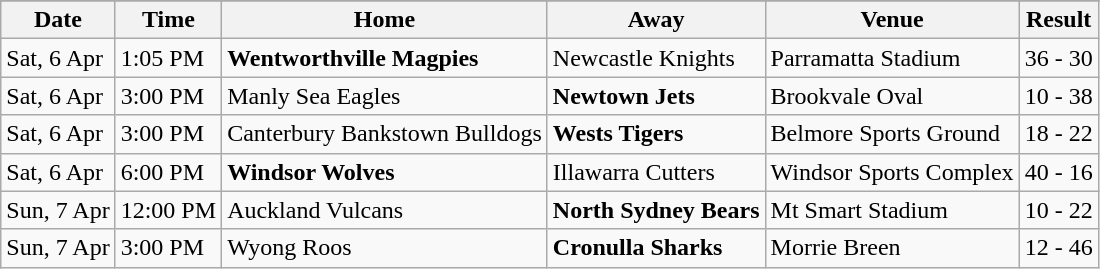<table align="center" class="wikitable">
<tr bgcolor="#FF0033">
</tr>
<tr>
<th>Date</th>
<th>Time</th>
<th>Home</th>
<th>Away</th>
<th>Venue</th>
<th>Result</th>
</tr>
<tr>
<td>Sat, 6 Apr</td>
<td>1:05 PM</td>
<td><strong>Wentworthville Magpies</strong></td>
<td>Newcastle Knights</td>
<td>Parramatta Stadium</td>
<td>36 - 30</td>
</tr>
<tr>
<td>Sat, 6 Apr</td>
<td>3:00 PM</td>
<td>Manly Sea Eagles</td>
<td><strong>Newtown Jets</strong></td>
<td>Brookvale Oval</td>
<td>10 - 38</td>
</tr>
<tr>
<td>Sat, 6 Apr</td>
<td>3:00 PM</td>
<td>Canterbury Bankstown Bulldogs</td>
<td><strong>Wests Tigers</strong></td>
<td>Belmore Sports Ground</td>
<td>18 - 22</td>
</tr>
<tr>
<td>Sat, 6 Apr</td>
<td>6:00 PM</td>
<td><strong>Windsor Wolves</strong></td>
<td>Illawarra Cutters</td>
<td>Windsor Sports Complex</td>
<td>40 - 16</td>
</tr>
<tr>
<td>Sun, 7 Apr</td>
<td>12:00 PM</td>
<td>Auckland Vulcans</td>
<td><strong>North Sydney Bears</strong></td>
<td>Mt Smart Stadium</td>
<td>10 - 22</td>
</tr>
<tr>
<td>Sun, 7 Apr</td>
<td>3:00 PM</td>
<td>Wyong Roos</td>
<td><strong>Cronulla Sharks</strong></td>
<td>Morrie Breen</td>
<td>12 - 46</td>
</tr>
</table>
